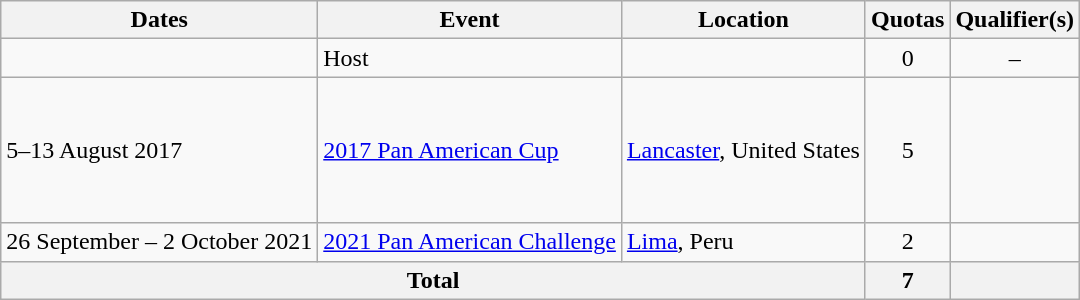<table class="wikitable">
<tr>
<th>Dates</th>
<th>Event</th>
<th>Location</th>
<th>Quotas</th>
<th>Qualifier(s)</th>
</tr>
<tr>
<td></td>
<td>Host</td>
<td></td>
<td align=center>0</td>
<td align=center>–</td>
</tr>
<tr>
<td>5–13 August 2017</td>
<td><a href='#'>2017 Pan American Cup</a></td>
<td><a href='#'>Lancaster</a>, United States</td>
<td align=center>5</td>
<td><br><br><br><br><br><s></s></td>
</tr>
<tr>
<td>26 September – 2 October 2021</td>
<td><a href='#'>2021 Pan American Challenge</a></td>
<td><a href='#'>Lima</a>, Peru</td>
<td align=center>2</td>
<td><br></td>
</tr>
<tr>
<th colspan=3>Total</th>
<th>7</th>
<th></th>
</tr>
</table>
